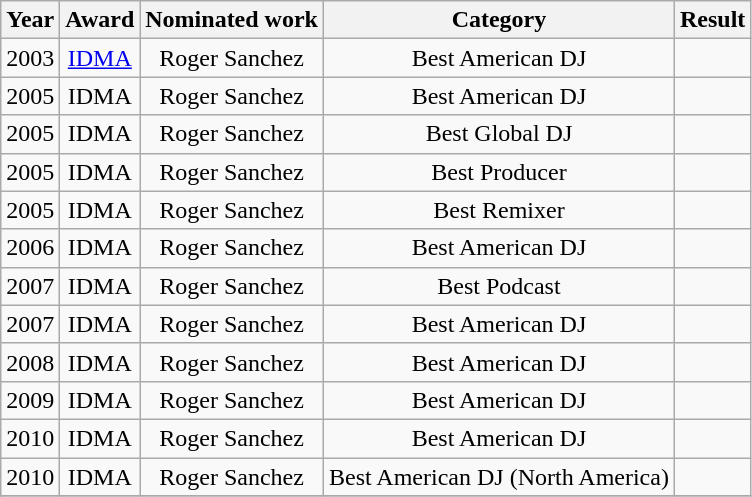<table class="wikitable plainrowheaders" style="text-align:center;">
<tr>
<th>Year</th>
<th>Award</th>
<th>Nominated work</th>
<th>Category</th>
<th>Result</th>
</tr>
<tr>
<td>2003</td>
<td rowspan="1"><a href='#'>IDMA</a></td>
<td>Roger Sanchez</td>
<td>Best American DJ</td>
<td></td>
</tr>
<tr>
<td>2005</td>
<td rowspan="1">IDMA</td>
<td>Roger Sanchez</td>
<td>Best American DJ</td>
<td></td>
</tr>
<tr>
<td>2005</td>
<td rowspan="1">IDMA</td>
<td>Roger Sanchez</td>
<td>Best Global DJ</td>
<td></td>
</tr>
<tr>
<td>2005</td>
<td rowspan="1">IDMA</td>
<td>Roger Sanchez</td>
<td>Best Producer</td>
<td></td>
</tr>
<tr>
<td>2005</td>
<td rowspan="1">IDMA</td>
<td>Roger Sanchez</td>
<td>Best Remixer</td>
<td></td>
</tr>
<tr>
<td>2006</td>
<td rowspan="1">IDMA</td>
<td>Roger Sanchez</td>
<td>Best American DJ</td>
<td></td>
</tr>
<tr>
<td>2007</td>
<td rowspan="1">IDMA</td>
<td>Roger Sanchez</td>
<td>Best Podcast</td>
<td></td>
</tr>
<tr>
<td>2007</td>
<td rowspan="1">IDMA</td>
<td>Roger Sanchez</td>
<td>Best American DJ</td>
<td></td>
</tr>
<tr>
<td>2008</td>
<td rowspan="1">IDMA</td>
<td>Roger Sanchez</td>
<td>Best American DJ</td>
<td></td>
</tr>
<tr>
<td>2009</td>
<td rowspan="1">IDMA</td>
<td>Roger Sanchez</td>
<td>Best American DJ</td>
<td></td>
</tr>
<tr>
<td>2010</td>
<td rowspan="1">IDMA</td>
<td>Roger Sanchez</td>
<td>Best American DJ</td>
<td></td>
</tr>
<tr>
<td>2010</td>
<td rowspan="1">IDMA</td>
<td>Roger Sanchez</td>
<td>Best American DJ (North America)</td>
<td></td>
</tr>
<tr>
</tr>
</table>
